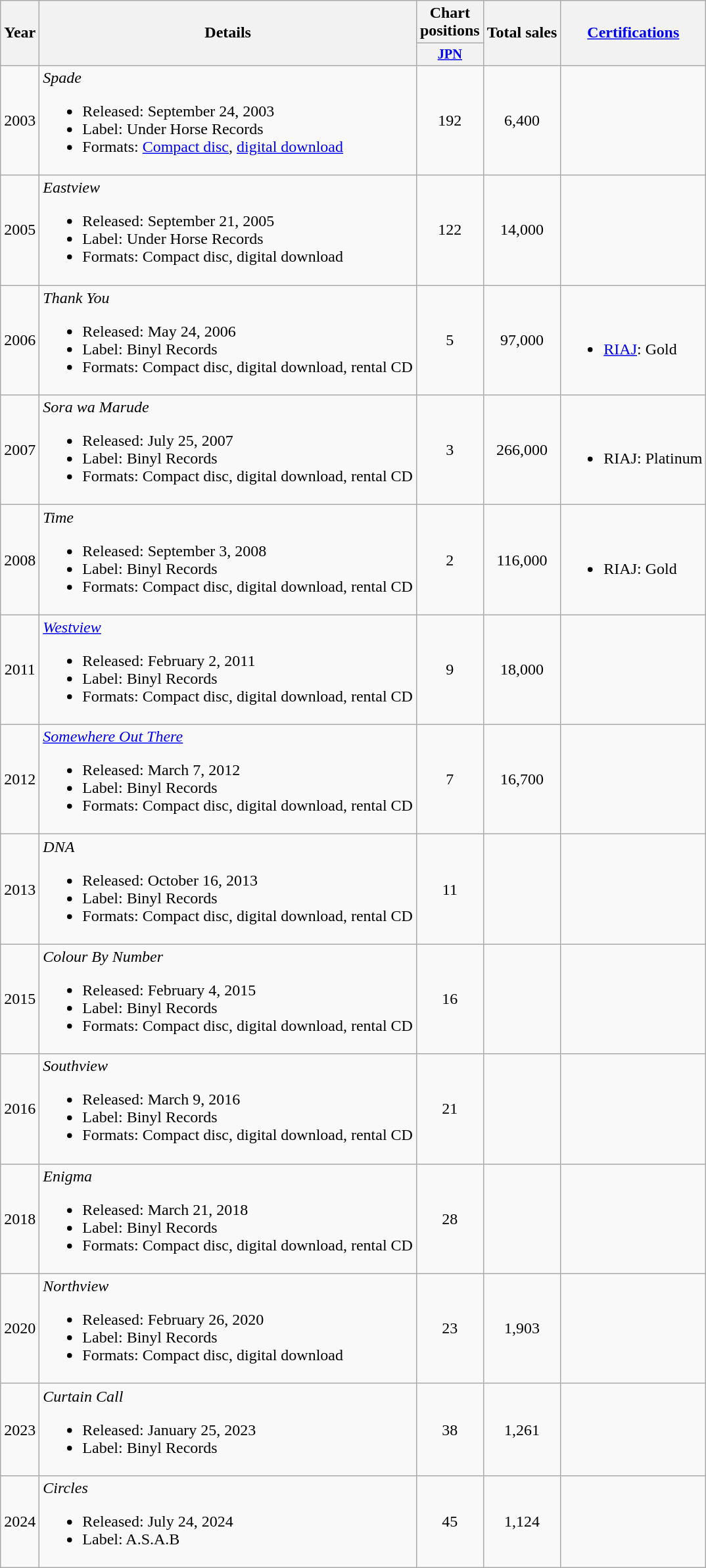<table class="wikitable">
<tr>
<th scope="col" rowspan="2">Year</th>
<th scope="col" rowspan="2">Details</th>
<th scope="col" colspan="1">Chart positions</th>
<th scope="col" rowspan="2">Total sales<br></th>
<th scope="col" rowspan="2"><a href='#'>Certifications</a><br></th>
</tr>
<tr>
<th scope="col" style="width:3em;font-size:85%"><a href='#'>JPN</a><br></th>
</tr>
<tr>
<td align="center">2003</td>
<td><em>Spade</em><br><ul><li>Released: September 24, 2003</li><li>Label: Under Horse Records</li><li>Formats: <a href='#'>Compact disc</a>, <a href='#'>digital download</a></li></ul></td>
<td align="center">192</td>
<td align="center">6,400</td>
<td></td>
</tr>
<tr>
<td align="center">2005</td>
<td><em>Eastview</em><br><ul><li>Released: September 21, 2005</li><li>Label: Under Horse Records</li><li>Formats: Compact disc, digital download</li></ul></td>
<td align="center">122</td>
<td align="center">14,000</td>
<td></td>
</tr>
<tr>
<td align="center">2006</td>
<td><em>Thank You</em><br><ul><li>Released: May 24, 2006</li><li>Label: Binyl Records</li><li>Formats: Compact disc, digital download, rental CD</li></ul></td>
<td align="center">5</td>
<td align="center">97,000</td>
<td><br><ul><li><a href='#'>RIAJ</a>: Gold</li></ul></td>
</tr>
<tr>
<td align="center">2007</td>
<td><em>Sora wa Marude</em><br><ul><li>Released: July 25, 2007</li><li>Label: Binyl Records</li><li>Formats: Compact disc, digital download, rental CD</li></ul></td>
<td align="center">3</td>
<td align="center">266,000</td>
<td><br><ul><li>RIAJ: Platinum</li></ul></td>
</tr>
<tr>
<td align="center">2008</td>
<td><em>Time</em><br><ul><li>Released: September 3, 2008</li><li>Label: Binyl Records</li><li>Formats: Compact disc, digital download, rental CD</li></ul></td>
<td align="center">2</td>
<td align="center">116,000</td>
<td><br><ul><li>RIAJ: Gold</li></ul></td>
</tr>
<tr>
<td align="center">2011</td>
<td><em><a href='#'>Westview</a></em><br><ul><li>Released: February 2, 2011</li><li>Label: Binyl Records</li><li>Formats: Compact disc, digital download, rental CD</li></ul></td>
<td align="center">9</td>
<td align="center">18,000</td>
<td></td>
</tr>
<tr>
<td align="center">2012</td>
<td><em><a href='#'>Somewhere Out There</a></em><br><ul><li>Released: March 7, 2012</li><li>Label: Binyl Records</li><li>Formats: Compact disc, digital download, rental CD</li></ul></td>
<td align="center">7</td>
<td align="center">16,700</td>
<td></td>
</tr>
<tr>
<td align="center">2013</td>
<td><em>DNA</em><br><ul><li>Released: October 16, 2013</li><li>Label: Binyl Records</li><li>Formats: Compact disc, digital download, rental CD</li></ul></td>
<td align="center">11</td>
<td align="center"></td>
<td></td>
</tr>
<tr>
<td align="center">2015</td>
<td><em>Colour By Number</em><br><ul><li>Released: February 4, 2015</li><li>Label: Binyl Records</li><li>Formats: Compact disc, digital download, rental CD</li></ul></td>
<td align="center">16</td>
<td align="center"></td>
<td></td>
</tr>
<tr>
<td align="center">2016</td>
<td><em>Southview</em><br><ul><li>Released: March 9, 2016</li><li>Label: Binyl Records</li><li>Formats: Compact disc, digital download, rental CD</li></ul></td>
<td align="center">21</td>
<td align="center"></td>
<td></td>
</tr>
<tr>
<td align="center">2018</td>
<td><em>Enigma</em><br><ul><li>Released: March 21, 2018</li><li>Label: Binyl Records</li><li>Formats: Compact disc, digital download, rental CD</li></ul></td>
<td align="center">28</td>
<td align="center"></td>
<td></td>
</tr>
<tr>
<td align="center">2020</td>
<td><em>Northview</em><br><ul><li>Released: February 26, 2020</li><li>Label: Binyl Records</li><li>Formats: Compact disc, digital download</li></ul></td>
<td align="center">23</td>
<td align="center">1,903 </td>
<td></td>
</tr>
<tr>
<td>2023</td>
<td><em>Curtain Call</em><br><ul><li>Released: January 25, 2023</li><li>Label: Binyl Records</li></ul></td>
<td align="center">38</td>
<td align="center">1,261 </td>
<td></td>
</tr>
<tr>
<td>2024</td>
<td><em>Circles</em><br><ul><li>Released: July 24, 2024</li><li>Label: A.S.A.B</li></ul></td>
<td align="center">45</td>
<td align="center">1,124 </td>
<td></td>
</tr>
</table>
